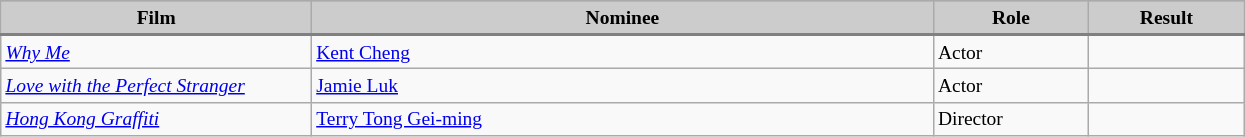<table class="wikitable" style="font-size:small">
<tr style="text-align:center;">
</tr>
<tr style="text-align:center;">
<th style="background:#ccc;" width="20%">Film</th>
<th style="background:#ccc;" width="40%">Nominee</th>
<th style="background:#ccc;" width="10%">Role</th>
<th style="background:#ccc;" width="10%">Result</th>
</tr>
<tr style="border-top:2px solid gray;">
<td><em><a href='#'>Why Me</a></em></td>
<td><a href='#'>Kent Cheng</a></td>
<td>Actor</td>
<td></td>
</tr>
<tr>
<td><em><a href='#'>Love with the Perfect Stranger</a></em></td>
<td><a href='#'>Jamie Luk</a></td>
<td>Actor</td>
<td></td>
</tr>
<tr>
<td><em><a href='#'>Hong Kong Graffiti</a></em></td>
<td><a href='#'>Terry Tong Gei-ming</a></td>
<td>Director</td>
<td></td>
</tr>
</table>
